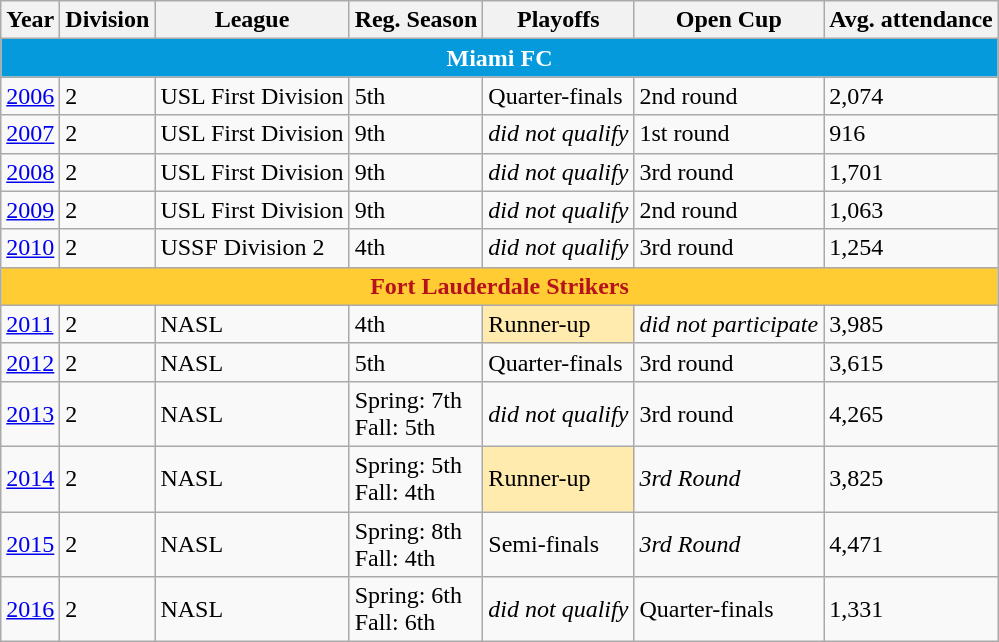<table class="wikitable">
<tr>
<th>Year</th>
<th>Division</th>
<th>League</th>
<th>Reg. Season</th>
<th>Playoffs</th>
<th>Open Cup</th>
<th>Avg. attendance</th>
</tr>
<tr>
<td rowspan=1 colspan=7 align=center style="background:#049ADB; color:white;"><strong>Miami FC</strong></td>
</tr>
<tr>
<td><a href='#'>2006</a></td>
<td>2</td>
<td>USL First Division</td>
<td>5th</td>
<td>Quarter-finals</td>
<td>2nd round</td>
<td>2,074</td>
</tr>
<tr>
<td><a href='#'>2007</a></td>
<td>2</td>
<td>USL First Division</td>
<td>9th</td>
<td><em>did not qualify</em></td>
<td>1st round</td>
<td>916</td>
</tr>
<tr>
<td><a href='#'>2008</a></td>
<td>2</td>
<td>USL First Division</td>
<td>9th</td>
<td><em>did not qualify</em></td>
<td>3rd round</td>
<td>1,701</td>
</tr>
<tr>
<td><a href='#'>2009</a></td>
<td>2</td>
<td>USL First Division</td>
<td>9th</td>
<td><em>did not qualify</em></td>
<td>2nd round</td>
<td>1,063</td>
</tr>
<tr>
<td><a href='#'>2010</a></td>
<td>2</td>
<td>USSF Division 2</td>
<td>4th</td>
<td><em>did not qualify</em></td>
<td>3rd round</td>
<td>1,254</td>
</tr>
<tr>
<td rowspan=1 colspan=7 align=center style="background:#fc3; color:#b6121b;"><strong>Fort Lauderdale Strikers</strong></td>
</tr>
<tr>
<td><a href='#'>2011</a></td>
<td>2</td>
<td>NASL</td>
<td>4th</td>
<td style="background:#ffebad;">Runner-up</td>
<td><em>did not participate</em></td>
<td>3,985</td>
</tr>
<tr>
<td><a href='#'>2012</a></td>
<td>2</td>
<td>NASL</td>
<td>5th</td>
<td>Quarter-finals</td>
<td>3rd round</td>
<td>3,615</td>
</tr>
<tr>
<td><a href='#'>2013</a></td>
<td>2</td>
<td>NASL</td>
<td>Spring: 7th<br>Fall: 5th</td>
<td><em>did not qualify</em></td>
<td>3rd round</td>
<td>4,265</td>
</tr>
<tr>
<td><a href='#'>2014</a></td>
<td>2</td>
<td>NASL</td>
<td>Spring: 5th <br>Fall: 4th</td>
<td style="background:#ffebad;">Runner-up</td>
<td><em>3rd Round</em></td>
<td>3,825</td>
</tr>
<tr>
<td><a href='#'>2015</a></td>
<td>2</td>
<td>NASL</td>
<td>Spring: 8th <br>Fall: 4th</td>
<td>Semi-finals</td>
<td><em>3rd Round</em></td>
<td>4,471</td>
</tr>
<tr>
<td><a href='#'>2016</a></td>
<td>2</td>
<td>NASL</td>
<td>Spring: 6th <br>Fall: 6th</td>
<td><em>did not qualify</em></td>
<td>Quarter-finals</td>
<td>1,331</td>
</tr>
</table>
